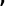<table cellpadding=4 style="font-size:large; text-align:center;" summary="Thirty letters of the Tajik Latin script, capital and lowercase" align=center>
<tr>
<td></td>
<td></td>
<td></td>
<td></td>
<td></td>
<td></td>
<td></td>
<td></td>
<td></td>
<td></td>
<td></td>
</tr>
<tr>
<td></td>
<td></td>
<td></td>
<td></td>
<td></td>
<td></td>
<td></td>
<td></td>
<td></td>
<td></td>
<td></td>
</tr>
<tr>
<td></td>
<td></td>
<td></td>
<td></td>
<td></td>
<td></td>
<td></td>
<td></td>
<td></td>
<td></td>
<td></td>
</tr>
<tr>
<td></td>
<td></td>
<td></td>
<td></td>
<td></td>
<td></td>
<td></td>
<td></td>
<td></td>
<td></td>
<td></td>
</tr>
<tr>
<td></td>
<td></td>
<td></td>
<td></td>
<td></td>
<td></td>
<td></td>
<td></td>
<td>ʼ</td>
</tr>
<tr>
<td></td>
<td></td>
<td></td>
<td></td>
<td></td>
<td></td>
<td></td>
<td></td>
<td></td>
</tr>
</table>
